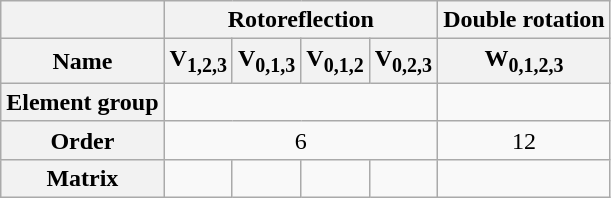<table class=wikitable>
<tr>
<th></th>
<th colspan=4>Rotoreflection</th>
<th>Double rotation</th>
</tr>
<tr>
<th>Name</th>
<th>V<sub>1,2,3</sub></th>
<th>V<sub>0,1,3</sub></th>
<th>V<sub>0,1,2</sub></th>
<th>V<sub>0,2,3</sub></th>
<th>W<sub>0,1,2,3</sub></th>
</tr>
<tr align=center>
<th>Element group</th>
<td colspan=4></td>
<td></td>
</tr>
<tr align=center>
<th>Order</th>
<td colspan=4>6</td>
<td>12</td>
</tr>
<tr align=center>
<th>Matrix</th>
<td><br></td>
<td><br></td>
<td><br></td>
<td><br></td>
<td><br></td>
</tr>
</table>
